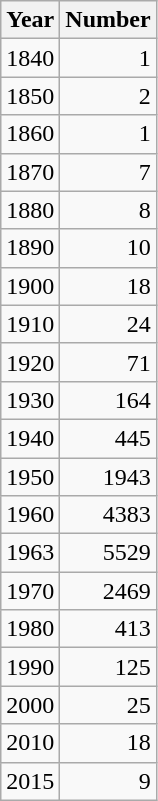<table class="wikitable" style="text-align: right">
<tr>
<th>Year</th>
<th>Number</th>
</tr>
<tr>
<td>1840</td>
<td>1</td>
</tr>
<tr>
<td>1850</td>
<td>2</td>
</tr>
<tr>
<td>1860</td>
<td>1</td>
</tr>
<tr>
<td>1870</td>
<td>7</td>
</tr>
<tr>
<td>1880</td>
<td>8</td>
</tr>
<tr>
<td>1890</td>
<td>10</td>
</tr>
<tr>
<td>1900</td>
<td>18</td>
</tr>
<tr>
<td>1910</td>
<td>24</td>
</tr>
<tr>
<td>1920</td>
<td>71</td>
</tr>
<tr>
<td>1930</td>
<td>164</td>
</tr>
<tr>
<td>1940</td>
<td>445</td>
</tr>
<tr>
<td>1950</td>
<td>1943</td>
</tr>
<tr>
<td>1960</td>
<td>4383</td>
</tr>
<tr>
<td>1963</td>
<td>5529</td>
</tr>
<tr>
<td>1970</td>
<td>2469</td>
</tr>
<tr>
<td>1980</td>
<td>413</td>
</tr>
<tr>
<td>1990</td>
<td>125</td>
</tr>
<tr>
<td>2000</td>
<td>25</td>
</tr>
<tr>
<td>2010</td>
<td>18</td>
</tr>
<tr>
<td>2015</td>
<td>9</td>
</tr>
</table>
